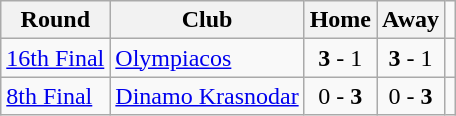<table class="wikitable">
<tr>
<th>Round</th>
<th>Club</th>
<th>Home</th>
<th>Away</th>
</tr>
<tr>
<td><a href='#'>16th Final</a></td>
<td> <a href='#'>Olympiacos</a></td>
<td style="text-align:center;"><strong>3</strong> - 1</td>
<td style="text-align:center;"><strong>3</strong> - 1</td>
<td style="text-align:center;"></td>
</tr>
<tr>
<td><a href='#'>8th Final</a></td>
<td> <a href='#'>Dinamo Krasnodar</a></td>
<td style="text-align:center;">0 - <strong>3</strong></td>
<td style="text-align:center;">0 - <strong>3</strong></td>
<td style="text-align:center;"></td>
</tr>
</table>
